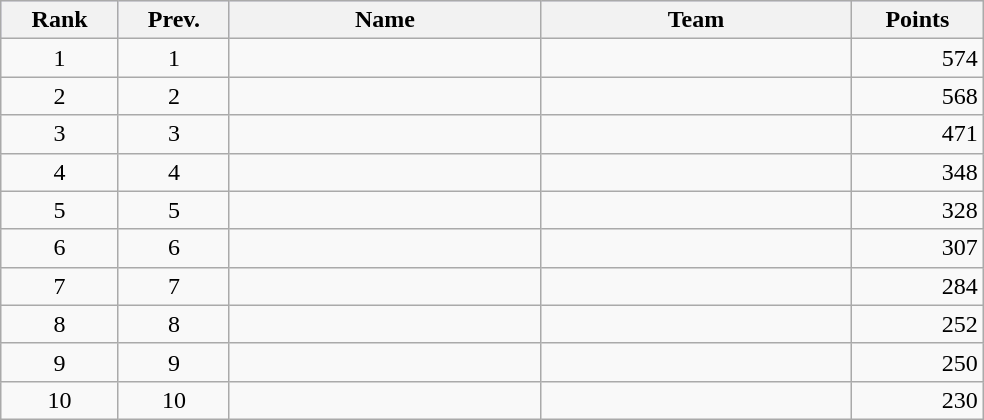<table class="wikitable" style="width:41em; margin-bottom:0;">
<tr style="background:#ccf;">
<th>Rank</th>
<th>Prev.</th>
<th>Name</th>
<th>Team</th>
<th>Points</th>
</tr>
<tr>
<td style="text-align:center;">1</td>
<td style="text-align:center;">1</td>
<td style="width:200px;"></td>
<td style="width:200px;"></td>
<td style="text-align:right;">574</td>
</tr>
<tr>
<td style="text-align:center;">2</td>
<td style="text-align:center;">2</td>
<td style="width:200px;"></td>
<td style="width:200px;"></td>
<td style="text-align:right;">568</td>
</tr>
<tr>
<td style="text-align:center;">3</td>
<td style="text-align:center;">3</td>
<td style="width:200px;"></td>
<td style="width:200px;"></td>
<td style="text-align:right;">471</td>
</tr>
<tr>
<td style="text-align:center;">4</td>
<td style="text-align:center;">4</td>
<td style="width:200px;"></td>
<td style="width:200px;"></td>
<td style="text-align:right;">348</td>
</tr>
<tr>
<td style="text-align:center;">5</td>
<td style="text-align:center;">5</td>
<td style="width:200px;"></td>
<td style="width:200px;"></td>
<td style="text-align:right;">328</td>
</tr>
<tr>
<td style="text-align:center;">6</td>
<td style="text-align:center;">6</td>
<td style="width:200px;"></td>
<td style="width:200px;"></td>
<td style="text-align:right;">307</td>
</tr>
<tr>
<td style="text-align:center;">7</td>
<td style="text-align:center;">7</td>
<td style="width:200px;"></td>
<td style="width:200px;"></td>
<td style="text-align:right;">284</td>
</tr>
<tr>
<td style="text-align:center;">8</td>
<td style="text-align:center;">8</td>
<td style="width:200px;"></td>
<td style="width:200px;"></td>
<td style="text-align:right;">252</td>
</tr>
<tr>
<td style="text-align:center;">9</td>
<td style="text-align:center;">9</td>
<td style="width:200px;"></td>
<td style="width:200px;"></td>
<td style="text-align:right;">250</td>
</tr>
<tr>
<td style="text-align:center;">10</td>
<td style="text-align:center;">10</td>
<td style="width:200px;"></td>
<td style="width:200px;"></td>
<td style="text-align:right;">230</td>
</tr>
</table>
